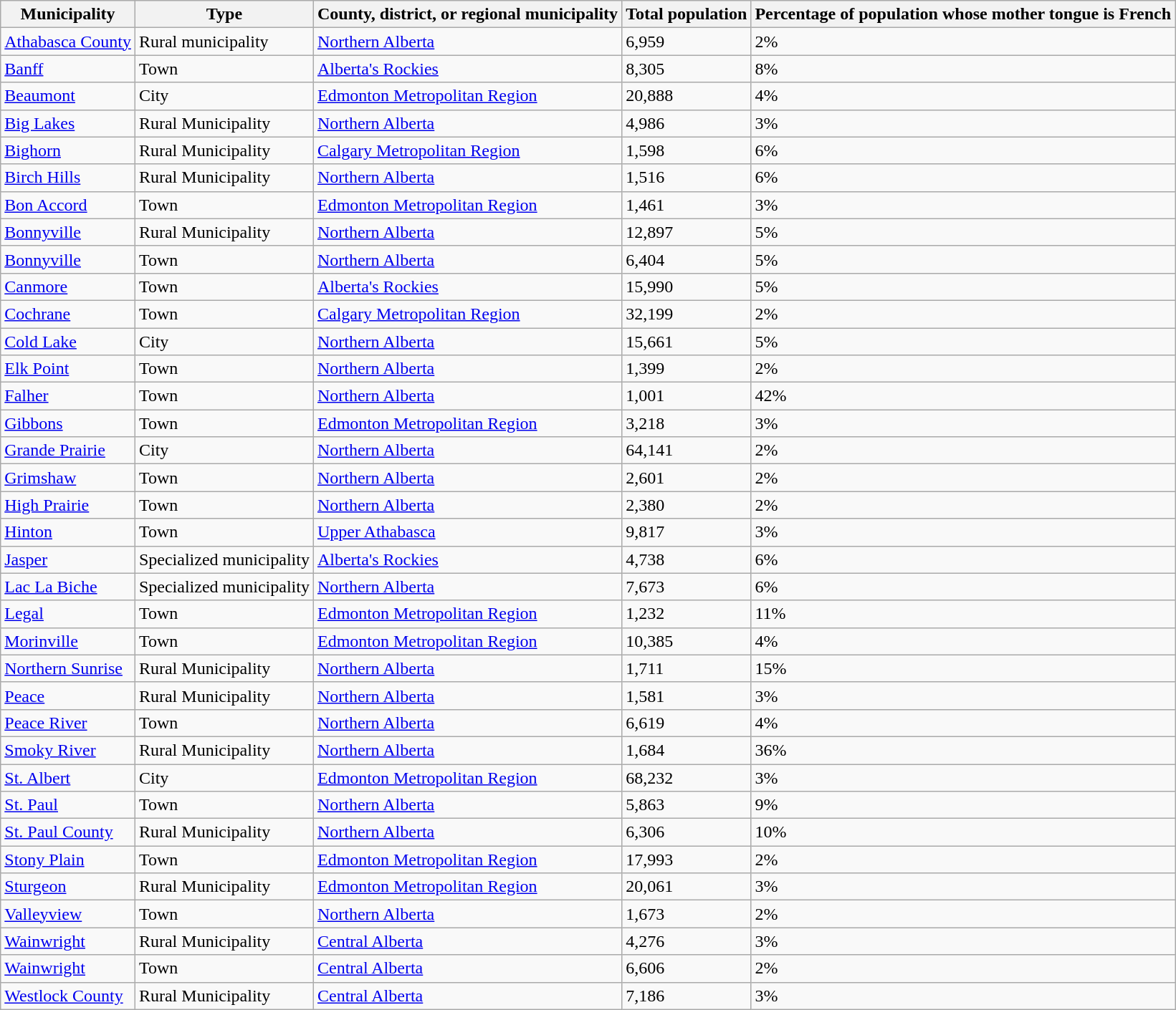<table class="wikitable sortable">
<tr>
<th>Municipality</th>
<th>Type</th>
<th>County, district, or regional municipality</th>
<th>Total population</th>
<th>Percentage of population whose mother tongue is French</th>
</tr>
<tr>
<td><a href='#'>Athabasca County</a></td>
<td>Rural municipality</td>
<td><a href='#'>Northern Alberta</a></td>
<td>6,959</td>
<td>2%</td>
</tr>
<tr>
<td><a href='#'>Banff</a></td>
<td>Town</td>
<td><a href='#'>Alberta's Rockies</a></td>
<td>8,305</td>
<td>8%</td>
</tr>
<tr>
<td><a href='#'>Beaumont</a></td>
<td>City</td>
<td><a href='#'>Edmonton Metropolitan Region</a></td>
<td>20,888</td>
<td>4%</td>
</tr>
<tr>
<td><a href='#'>Big Lakes</a></td>
<td>Rural Municipality</td>
<td><a href='#'>Northern Alberta</a></td>
<td>4,986</td>
<td>3%</td>
</tr>
<tr>
<td><a href='#'>Bighorn</a></td>
<td>Rural Municipality</td>
<td><a href='#'>Calgary Metropolitan Region</a></td>
<td>1,598</td>
<td>6%</td>
</tr>
<tr>
<td><a href='#'>Birch Hills</a></td>
<td>Rural Municipality</td>
<td><a href='#'>Northern Alberta</a></td>
<td>1,516</td>
<td>6%</td>
</tr>
<tr>
<td><a href='#'>Bon Accord</a></td>
<td>Town</td>
<td><a href='#'>Edmonton Metropolitan Region</a></td>
<td>1,461</td>
<td>3%</td>
</tr>
<tr>
<td><a href='#'>Bonnyville</a></td>
<td>Rural Municipality</td>
<td><a href='#'>Northern Alberta</a></td>
<td>12,897</td>
<td>5%</td>
</tr>
<tr>
<td><a href='#'>Bonnyville</a></td>
<td>Town</td>
<td><a href='#'>Northern Alberta</a></td>
<td>6,404</td>
<td>5%</td>
</tr>
<tr>
<td><a href='#'>Canmore</a></td>
<td>Town</td>
<td><a href='#'>Alberta's Rockies</a></td>
<td>15,990</td>
<td>5%</td>
</tr>
<tr>
<td><a href='#'>Cochrane</a></td>
<td>Town</td>
<td><a href='#'>Calgary Metropolitan Region</a></td>
<td>32,199</td>
<td>2%</td>
</tr>
<tr>
<td><a href='#'>Cold Lake</a></td>
<td>City</td>
<td><a href='#'>Northern Alberta</a></td>
<td>15,661</td>
<td>5%</td>
</tr>
<tr>
<td><a href='#'>Elk Point</a></td>
<td>Town</td>
<td><a href='#'>Northern Alberta</a></td>
<td>1,399</td>
<td>2%</td>
</tr>
<tr>
<td><a href='#'>Falher</a></td>
<td>Town</td>
<td><a href='#'>Northern Alberta</a></td>
<td>1,001</td>
<td>42%</td>
</tr>
<tr>
<td><a href='#'>Gibbons</a></td>
<td>Town</td>
<td><a href='#'>Edmonton Metropolitan Region</a></td>
<td>3,218</td>
<td>3%</td>
</tr>
<tr>
<td><a href='#'>Grande Prairie</a></td>
<td>City</td>
<td><a href='#'>Northern Alberta</a></td>
<td>64,141</td>
<td>2%</td>
</tr>
<tr>
<td><a href='#'>Grimshaw</a></td>
<td>Town</td>
<td><a href='#'>Northern Alberta</a></td>
<td>2,601</td>
<td>2%</td>
</tr>
<tr>
<td><a href='#'>High Prairie</a></td>
<td>Town</td>
<td><a href='#'>Northern Alberta</a></td>
<td>2,380</td>
<td>2%</td>
</tr>
<tr>
<td><a href='#'>Hinton</a></td>
<td>Town</td>
<td><a href='#'>Upper Athabasca</a></td>
<td>9,817</td>
<td>3%</td>
</tr>
<tr>
<td><a href='#'>Jasper</a></td>
<td>Specialized municipality</td>
<td><a href='#'>Alberta's Rockies</a></td>
<td>4,738</td>
<td>6%</td>
</tr>
<tr>
<td><a href='#'>Lac La Biche</a></td>
<td>Specialized municipality</td>
<td><a href='#'>Northern Alberta</a></td>
<td>7,673</td>
<td>6%</td>
</tr>
<tr>
<td><a href='#'>Legal</a></td>
<td>Town</td>
<td><a href='#'>Edmonton Metropolitan Region</a></td>
<td>1,232</td>
<td>11%</td>
</tr>
<tr>
<td><a href='#'>Morinville</a></td>
<td>Town</td>
<td><a href='#'>Edmonton Metropolitan Region</a></td>
<td>10,385</td>
<td>4%</td>
</tr>
<tr>
<td><a href='#'>Northern Sunrise</a></td>
<td>Rural Municipality</td>
<td><a href='#'>Northern Alberta</a></td>
<td>1,711</td>
<td>15%</td>
</tr>
<tr>
<td><a href='#'>Peace</a></td>
<td>Rural Municipality</td>
<td><a href='#'>Northern Alberta</a></td>
<td>1,581</td>
<td>3%</td>
</tr>
<tr>
<td><a href='#'>Peace River</a></td>
<td>Town</td>
<td><a href='#'>Northern Alberta</a></td>
<td>6,619</td>
<td>4%</td>
</tr>
<tr>
<td><a href='#'>Smoky River</a></td>
<td>Rural Municipality</td>
<td><a href='#'>Northern Alberta</a></td>
<td>1,684</td>
<td>36%</td>
</tr>
<tr>
<td><a href='#'>St. Albert</a></td>
<td>City</td>
<td><a href='#'>Edmonton Metropolitan Region</a></td>
<td>68,232</td>
<td>3%</td>
</tr>
<tr>
<td><a href='#'>St. Paul</a></td>
<td>Town</td>
<td><a href='#'>Northern Alberta</a></td>
<td>5,863</td>
<td>9%</td>
</tr>
<tr>
<td><a href='#'>St. Paul County</a></td>
<td>Rural Municipality</td>
<td><a href='#'>Northern Alberta</a></td>
<td>6,306</td>
<td>10%</td>
</tr>
<tr>
<td><a href='#'>Stony Plain</a></td>
<td>Town</td>
<td><a href='#'>Edmonton Metropolitan Region</a></td>
<td>17,993</td>
<td>2%</td>
</tr>
<tr>
<td><a href='#'>Sturgeon</a></td>
<td>Rural Municipality</td>
<td><a href='#'>Edmonton Metropolitan Region</a></td>
<td>20,061</td>
<td>3%</td>
</tr>
<tr>
<td><a href='#'>Valleyview</a></td>
<td>Town</td>
<td><a href='#'>Northern Alberta</a></td>
<td>1,673</td>
<td>2%</td>
</tr>
<tr>
<td><a href='#'>Wainwright</a></td>
<td>Rural Municipality</td>
<td><a href='#'>Central Alberta</a></td>
<td>4,276</td>
<td>3%</td>
</tr>
<tr>
<td><a href='#'>Wainwright</a></td>
<td>Town</td>
<td><a href='#'>Central Alberta</a></td>
<td>6,606</td>
<td>2%</td>
</tr>
<tr>
<td><a href='#'>Westlock County</a></td>
<td>Rural Municipality</td>
<td><a href='#'>Central Alberta</a></td>
<td>7,186</td>
<td>3%</td>
</tr>
</table>
